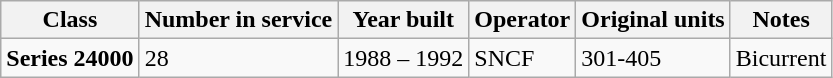<table class="wikitable">
<tr>
<th>Class</th>
<th>Number in service</th>
<th>Year built</th>
<th>Operator</th>
<th>Original units</th>
<th>Notes</th>
</tr>
<tr>
<td><strong>Series 24000</strong></td>
<td>28</td>
<td>1988 – 1992</td>
<td>SNCF</td>
<td>301-405</td>
<td>Bicurrent</td>
</tr>
</table>
